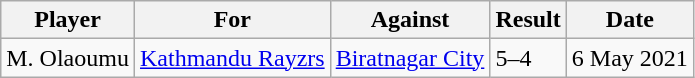<table class="wikitable">
<tr>
<th>Player</th>
<th>For</th>
<th>Against</th>
<th>Result</th>
<th>Date</th>
</tr>
<tr>
<td> M. Olaoumu</td>
<td><a href='#'>Kathmandu Rayzrs</a></td>
<td><a href='#'>Biratnagar City</a></td>
<td>5–4</td>
<td>6 May 2021</td>
</tr>
</table>
